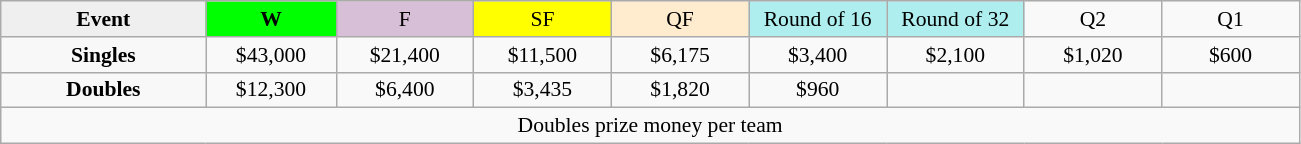<table class="wikitable" style="font-size:90%; text-align:center;">
<tr>
<td style="width:130px; background:#efefef;"><strong>Event</strong></td>
<td style="width:80px; background:lime;"><strong>W</strong></td>
<td style="width:85px; background:thistle;">F</td>
<td style="width:85px; background:#ffff00;">SF</td>
<td style="width:85px; background:#ffebcd;">QF</td>
<td style="width:85px; background:#afeeee;">Round of 16</td>
<td style="width:85px; background:#afeeee;">Round of 32</td>
<td style="width:85px;">Q2</td>
<td style="width:85px;">Q1</td>
</tr>
<tr>
<td style="background:#f8f8f8;"><strong>Singles</strong></td>
<td>$43,000</td>
<td>$21,400</td>
<td>$11,500</td>
<td>$6,175</td>
<td>$3,400</td>
<td>$2,100</td>
<td>$1,020</td>
<td>$600</td>
</tr>
<tr>
<td style="background:#f8f8f8;"><strong>Doubles</strong></td>
<td>$12,300</td>
<td>$6,400</td>
<td>$3,435</td>
<td>$1,820</td>
<td>$960</td>
<td></td>
<td></td>
<td></td>
</tr>
<tr>
<td colspan=10>Doubles prize money per team</td>
</tr>
</table>
